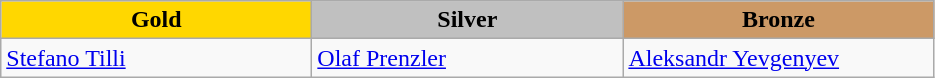<table class="wikitable" style="text-align:left">
<tr align="center">
<td width=200 bgcolor=gold><strong>Gold</strong></td>
<td width=200 bgcolor=silver><strong>Silver</strong></td>
<td width=200 bgcolor=CC9966><strong>Bronze</strong></td>
</tr>
<tr>
<td><a href='#'>Stefano Tilli</a><br><em></em></td>
<td><a href='#'>Olaf Prenzler</a><br><em></em></td>
<td><a href='#'>Aleksandr Yevgenyev</a><br><em></em></td>
</tr>
</table>
